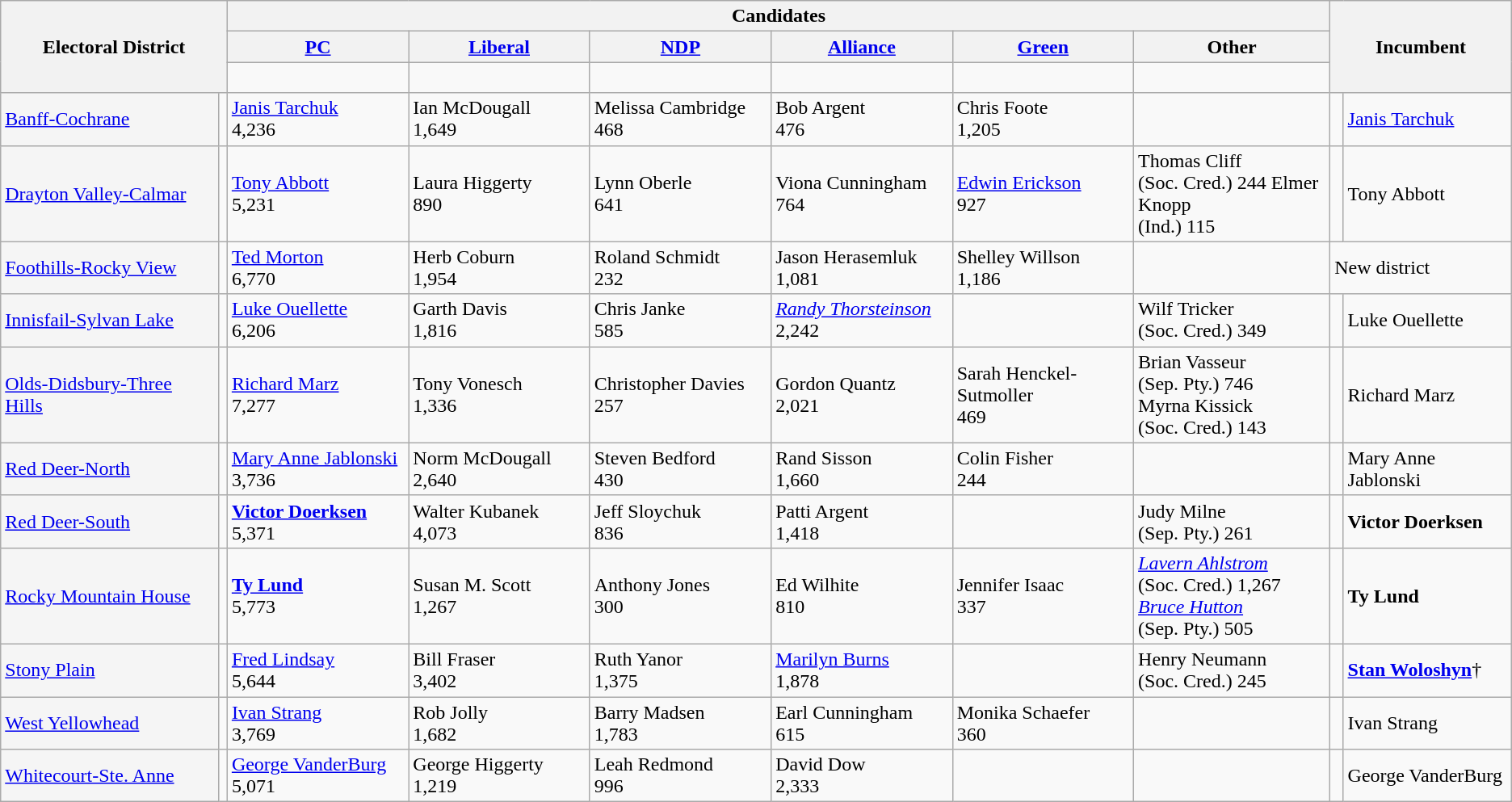<table class="wikitable">
<tr>
<th width=15% rowspan=3 colspan=2>Electoral District</th>
<th colspan=6>Candidates</th>
<th width=18% rowspan=3 colspan=2>Incumbent</th>
</tr>
<tr>
<th width=12%><a href='#'>PC</a></th>
<th width=12%><a href='#'>Liberal</a></th>
<th width=12%><a href='#'>NDP</a></th>
<th width=12%><a href='#'>Alliance</a></th>
<th width=12%><a href='#'>Green</a></th>
<th width=13%>Other</th>
</tr>
<tr>
<td> </td>
<td> </td>
<td> </td>
<td> </td>
<td> </td>
<td> </td>
</tr>
<tr>
<td bgcolor=whitesmoke><a href='#'>Banff-Cochrane</a></td>
<td></td>
<td><a href='#'>Janis Tarchuk</a><br>4,236</td>
<td>Ian McDougall<br>1,649</td>
<td>Melissa Cambridge<br>468</td>
<td>Bob Argent<br>476</td>
<td>Chris Foote<br>1,205</td>
<td> </td>
<td></td>
<td><a href='#'>Janis Tarchuk</a></td>
</tr>
<tr>
<td bgcolor=whitesmoke><a href='#'>Drayton Valley-Calmar</a></td>
<td></td>
<td><a href='#'>Tony Abbott</a><br>5,231</td>
<td>Laura Higgerty<br>890</td>
<td>Lynn Oberle<br>641</td>
<td>Viona Cunningham<br>764</td>
<td><a href='#'>Edwin Erickson</a><br>927</td>
<td>Thomas Cliff<br>(Soc. Cred.) 244 Elmer Knopp<br>(Ind.) 115</td>
<td></td>
<td>Tony Abbott</td>
</tr>
<tr>
<td bgcolor=whitesmoke><a href='#'>Foothills-Rocky View</a></td>
<td></td>
<td><a href='#'>Ted Morton</a><br>6,770</td>
<td>Herb Coburn<br>1,954</td>
<td>Roland Schmidt<br>232</td>
<td>Jason Herasemluk<br>1,081</td>
<td>Shelley Willson<br>1,186</td>
<td></td>
<td colspan=2>New district</td>
</tr>
<tr>
<td bgcolor=whitesmoke><a href='#'>Innisfail-Sylvan Lake</a></td>
<td></td>
<td><a href='#'>Luke Ouellette</a><br>6,206</td>
<td>Garth Davis<br>1,816</td>
<td>Chris Janke<br>585</td>
<td><em><a href='#'>Randy Thorsteinson</a></em><br>2,242</td>
<td> </td>
<td>Wilf Tricker<br>(Soc. Cred.) 349</td>
<td></td>
<td>Luke Ouellette</td>
</tr>
<tr>
<td bgcolor=whitesmoke><a href='#'>Olds-Didsbury-Three Hills</a></td>
<td></td>
<td><a href='#'>Richard Marz</a><br>7,277</td>
<td>Tony Vonesch<br>1,336</td>
<td>Christopher Davies<br>257</td>
<td>Gordon Quantz<br>2,021</td>
<td>Sarah Henckel-Sutmoller<br>469</td>
<td>Brian Vasseur<br>(Sep. Pty.) 746<br>Myrna Kissick<br>(Soc. Cred.) 143</td>
<td></td>
<td>Richard Marz</td>
</tr>
<tr>
<td bgcolor=whitesmoke><a href='#'>Red Deer-North</a></td>
<td></td>
<td><a href='#'>Mary Anne Jablonski</a><br>3,736</td>
<td>Norm McDougall<br>2,640</td>
<td>Steven Bedford<br>430</td>
<td>Rand Sisson<br>1,660</td>
<td>Colin Fisher<br>244</td>
<td> </td>
<td></td>
<td>Mary Anne Jablonski</td>
</tr>
<tr>
<td bgcolor=whitesmoke><a href='#'>Red Deer-South</a></td>
<td></td>
<td><strong><a href='#'>Victor Doerksen</a></strong><br>5,371</td>
<td>Walter Kubanek<br>4,073</td>
<td>Jeff Sloychuk<br>836</td>
<td>Patti Argent<br>1,418</td>
<td> </td>
<td>Judy Milne<br>(Sep. Pty.) 261</td>
<td></td>
<td><strong>Victor Doerksen</strong></td>
</tr>
<tr>
<td bgcolor=whitesmoke><a href='#'>Rocky Mountain House</a></td>
<td></td>
<td><strong><a href='#'>Ty Lund</a></strong><br>5,773</td>
<td>Susan M. Scott<br>1,267</td>
<td>Anthony Jones<br>300</td>
<td>Ed Wilhite<br>810</td>
<td>Jennifer Isaac<br>337</td>
<td><em><a href='#'>Lavern Ahlstrom</a></em><br>(Soc. Cred.) 1,267<br><em><a href='#'>Bruce Hutton</a></em><br>(Sep. Pty.) 505</td>
<td></td>
<td><strong>Ty Lund</strong></td>
</tr>
<tr>
<td bgcolor=whitesmoke><a href='#'>Stony Plain</a></td>
<td></td>
<td><a href='#'>Fred Lindsay</a><br>5,644</td>
<td>Bill Fraser<br>3,402</td>
<td>Ruth Yanor<br>1,375</td>
<td><a href='#'>Marilyn Burns</a><br>1,878</td>
<td> </td>
<td>Henry Neumann<br>(Soc. Cred.) 245</td>
<td></td>
<td><strong><a href='#'>Stan Woloshyn</a></strong>†</td>
</tr>
<tr>
<td bgcolor=whitesmoke><a href='#'>West Yellowhead</a></td>
<td></td>
<td><a href='#'>Ivan Strang</a><br>3,769</td>
<td>Rob Jolly<br>1,682</td>
<td>Barry Madsen<br>1,783</td>
<td>Earl Cunningham<br>615</td>
<td>Monika Schaefer<br>360</td>
<td> </td>
<td></td>
<td>Ivan Strang</td>
</tr>
<tr>
<td bgcolor=whitesmoke><a href='#'>Whitecourt-Ste. Anne</a></td>
<td></td>
<td><a href='#'>George VanderBurg</a><br>5,071</td>
<td>George Higgerty<br>1,219</td>
<td>Leah Redmond<br>996</td>
<td>David Dow<br>2,333</td>
<td> </td>
<td> </td>
<td></td>
<td>George VanderBurg</td>
</tr>
</table>
